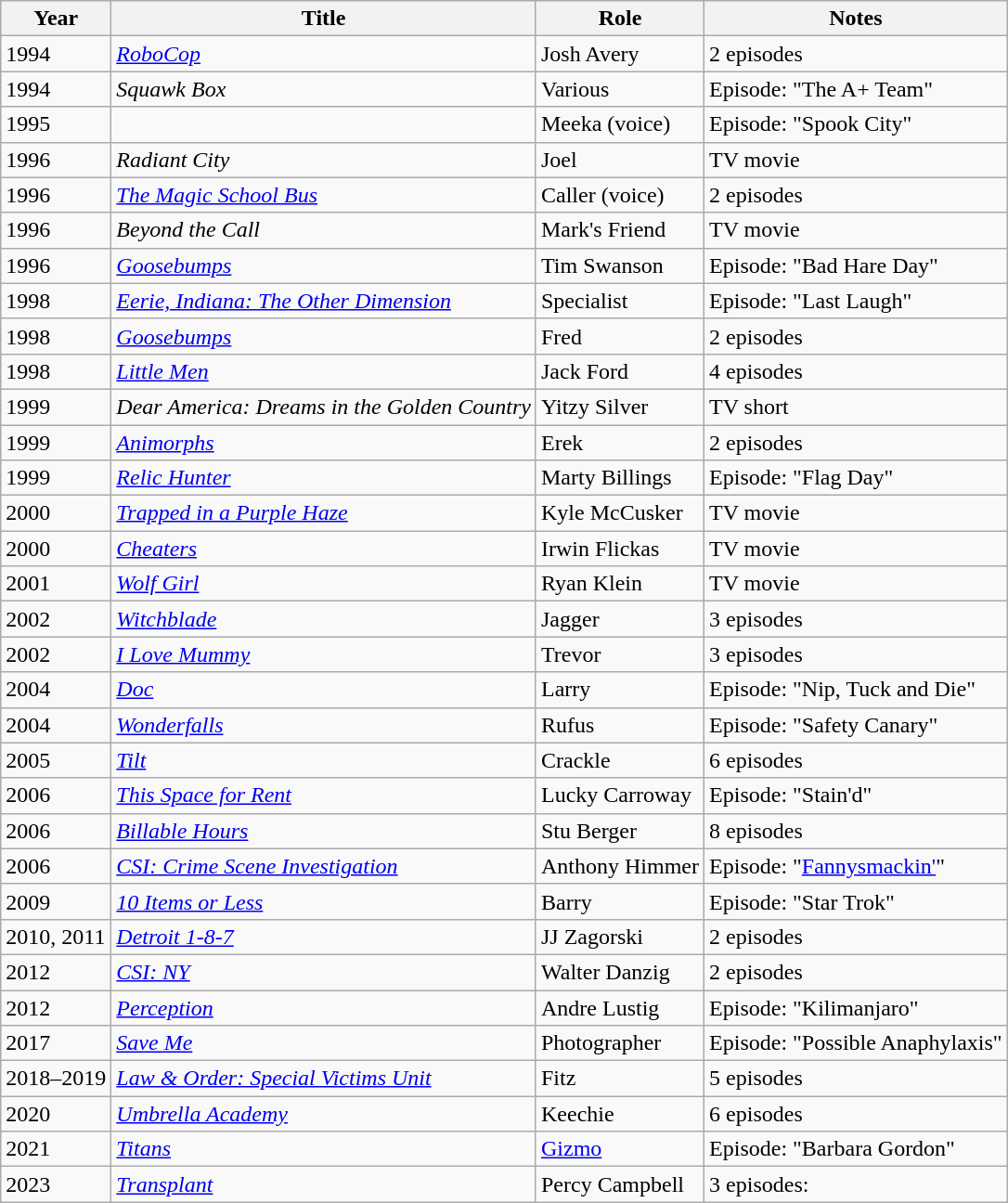<table class="wikitable sortable">
<tr>
<th>Year</th>
<th>Title</th>
<th>Role</th>
<th class="unsortable">Notes</th>
</tr>
<tr>
<td>1994</td>
<td><em><a href='#'>RoboCop</a></em></td>
<td>Josh Avery</td>
<td>2 episodes</td>
</tr>
<tr>
<td>1994</td>
<td><em>Squawk Box</em></td>
<td>Various</td>
<td>Episode: "The A+ Team"</td>
</tr>
<tr>
<td>1995</td>
<td><em></em></td>
<td>Meeka (voice)</td>
<td>Episode: "Spook City"</td>
</tr>
<tr>
<td>1996</td>
<td><em>Radiant City</em></td>
<td>Joel</td>
<td>TV movie</td>
</tr>
<tr>
<td>1996</td>
<td data-sort-value="Magic School Bus, The"><em><a href='#'>The Magic School Bus</a></em></td>
<td>Caller (voice)</td>
<td>2 episodes</td>
</tr>
<tr>
<td>1996</td>
<td><em>Beyond the Call</em></td>
<td>Mark's Friend</td>
<td>TV movie</td>
</tr>
<tr>
<td>1996</td>
<td><em><a href='#'>Goosebumps</a></em></td>
<td>Tim Swanson</td>
<td>Episode: "Bad Hare Day"</td>
</tr>
<tr>
<td>1998</td>
<td><em><a href='#'>Eerie, Indiana: The Other Dimension</a></em></td>
<td>Specialist</td>
<td>Episode: "Last Laugh"</td>
</tr>
<tr>
<td>1998</td>
<td><em><a href='#'>Goosebumps</a></em></td>
<td>Fred</td>
<td>2 episodes</td>
</tr>
<tr>
<td>1998</td>
<td><em><a href='#'>Little Men</a></em></td>
<td>Jack Ford</td>
<td>4 episodes</td>
</tr>
<tr>
<td>1999</td>
<td><em>Dear America: Dreams in the Golden Country</em></td>
<td>Yitzy Silver</td>
<td>TV short</td>
</tr>
<tr>
<td>1999</td>
<td><em><a href='#'>Animorphs</a></em></td>
<td>Erek</td>
<td>2 episodes</td>
</tr>
<tr>
<td>1999</td>
<td><em><a href='#'>Relic Hunter</a></em></td>
<td>Marty Billings</td>
<td>Episode: "Flag Day"</td>
</tr>
<tr>
<td>2000</td>
<td><em><a href='#'>Trapped in a Purple Haze</a></em></td>
<td>Kyle McCusker</td>
<td>TV movie</td>
</tr>
<tr>
<td>2000</td>
<td><em><a href='#'>Cheaters</a></em></td>
<td>Irwin Flickas</td>
<td>TV movie</td>
</tr>
<tr>
<td>2001</td>
<td><em><a href='#'>Wolf Girl</a></em></td>
<td>Ryan Klein</td>
<td>TV movie</td>
</tr>
<tr>
<td>2002</td>
<td><em><a href='#'>Witchblade</a></em></td>
<td>Jagger</td>
<td>3 episodes</td>
</tr>
<tr>
<td>2002</td>
<td><em><a href='#'>I Love Mummy</a></em></td>
<td>Trevor</td>
<td>3 episodes</td>
</tr>
<tr>
<td>2004</td>
<td><em><a href='#'>Doc</a></em></td>
<td>Larry</td>
<td>Episode: "Nip, Tuck and Die"</td>
</tr>
<tr>
<td>2004</td>
<td><em><a href='#'>Wonderfalls</a></em></td>
<td>Rufus</td>
<td>Episode: "Safety Canary"</td>
</tr>
<tr>
<td>2005</td>
<td><em><a href='#'>Tilt</a></em></td>
<td>Crackle</td>
<td>6 episodes</td>
</tr>
<tr>
<td>2006</td>
<td><em><a href='#'>This Space for Rent</a></em></td>
<td>Lucky Carroway</td>
<td>Episode: "Stain'd"</td>
</tr>
<tr>
<td>2006</td>
<td><em><a href='#'>Billable Hours</a></em></td>
<td>Stu Berger</td>
<td>8 episodes</td>
</tr>
<tr>
<td>2006</td>
<td><em><a href='#'>CSI: Crime Scene Investigation</a></em></td>
<td>Anthony Himmer</td>
<td>Episode: "<a href='#'>Fannysmackin'</a>"</td>
</tr>
<tr>
<td>2009</td>
<td><em><a href='#'>10 Items or Less</a></em></td>
<td>Barry</td>
<td>Episode: "Star Trok"</td>
</tr>
<tr>
<td>2010, 2011</td>
<td><em><a href='#'>Detroit 1-8-7</a></em></td>
<td>JJ Zagorski</td>
<td>2 episodes</td>
</tr>
<tr>
<td>2012</td>
<td><em><a href='#'>CSI: NY</a></em></td>
<td>Walter Danzig</td>
<td>2 episodes</td>
</tr>
<tr>
<td>2012</td>
<td><em><a href='#'>Perception</a></em></td>
<td>Andre Lustig</td>
<td>Episode: "Kilimanjaro"</td>
</tr>
<tr>
<td>2017</td>
<td><em><a href='#'>Save Me</a></em></td>
<td>Photographer</td>
<td>Episode: "Possible Anaphylaxis"</td>
</tr>
<tr>
<td>2018–2019</td>
<td><em><a href='#'>Law & Order: Special Victims Unit</a></em></td>
<td>Fitz</td>
<td>5 episodes</td>
</tr>
<tr>
<td>2020</td>
<td><em><a href='#'>Umbrella Academy</a></em></td>
<td>Keechie</td>
<td>6 episodes</td>
</tr>
<tr>
<td>2021</td>
<td><em><a href='#'>Titans</a></em></td>
<td><a href='#'>Gizmo</a></td>
<td>Episode: "Barbara Gordon"</td>
</tr>
<tr>
<td>2023</td>
<td><em><a href='#'>Transplant</a></em></td>
<td>Percy Campbell</td>
<td>3 episodes:</td>
</tr>
</table>
